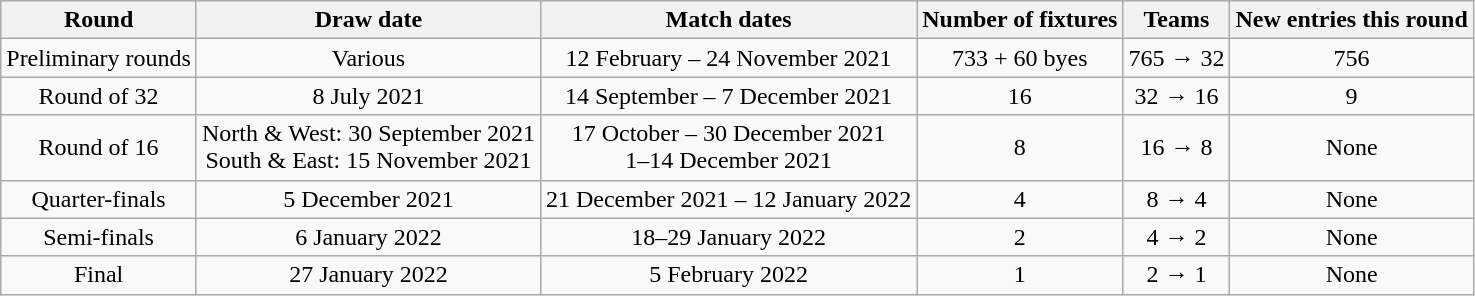<table class="wikitable" style="text-align:center">
<tr>
<th>Round</th>
<th>Draw date</th>
<th>Match dates</th>
<th>Number of fixtures</th>
<th>Teams</th>
<th>New entries this round</th>
</tr>
<tr>
<td>Preliminary rounds</td>
<td>Various</td>
<td>12 February – 24 November 2021</td>
<td>733 + 60 byes</td>
<td>765 → 32</td>
<td>756</td>
</tr>
<tr>
<td>Round of 32</td>
<td>8 July 2021</td>
<td>14 September – 7 December 2021</td>
<td>16</td>
<td>32 → 16</td>
<td>9</td>
</tr>
<tr>
<td>Round of 16</td>
<td>North & West: 30 September 2021<br>South & East: 15 November 2021</td>
<td>17 October – 30 December 2021<br>1–14 December 2021</td>
<td>8</td>
<td>16 → 8</td>
<td>None</td>
</tr>
<tr>
<td>Quarter-finals</td>
<td>5 December 2021</td>
<td>21 December 2021 – 12 January 2022</td>
<td>4</td>
<td>8 → 4</td>
<td>None</td>
</tr>
<tr>
<td>Semi-finals</td>
<td>6 January 2022</td>
<td>18–29 January 2022</td>
<td>2</td>
<td>4 → 2</td>
<td>None</td>
</tr>
<tr>
<td>Final</td>
<td>27 January 2022</td>
<td>5 February 2022</td>
<td>1</td>
<td>2 → 1</td>
<td>None</td>
</tr>
</table>
